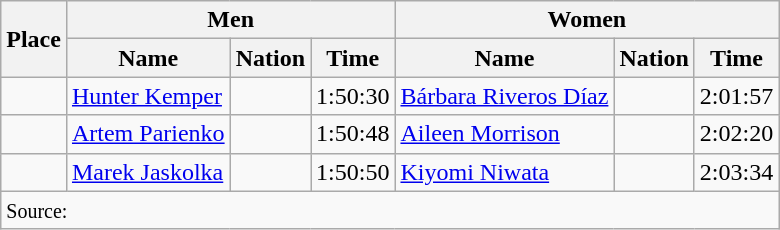<table class="wikitable">
<tr>
<th rowspan="2">Place</th>
<th colspan="3">Men</th>
<th colspan="3">Women</th>
</tr>
<tr>
<th>Name</th>
<th>Nation</th>
<th>Time</th>
<th>Name</th>
<th>Nation</th>
<th>Time</th>
</tr>
<tr>
<td align="center"></td>
<td><a href='#'>Hunter Kemper</a></td>
<td></td>
<td>1:50:30</td>
<td><a href='#'>Bárbara Riveros Díaz</a></td>
<td></td>
<td>2:01:57</td>
</tr>
<tr>
<td align="center"></td>
<td><a href='#'>Artem Parienko</a></td>
<td></td>
<td>1:50:48</td>
<td><a href='#'>Aileen Morrison</a></td>
<td></td>
<td>2:02:20</td>
</tr>
<tr>
<td align="center"></td>
<td><a href='#'>Marek Jaskolka</a></td>
<td></td>
<td>1:50:50</td>
<td><a href='#'>Kiyomi Niwata</a></td>
<td></td>
<td>2:03:34</td>
</tr>
<tr>
<td colspan="7"><small>Source:</small></td>
</tr>
</table>
